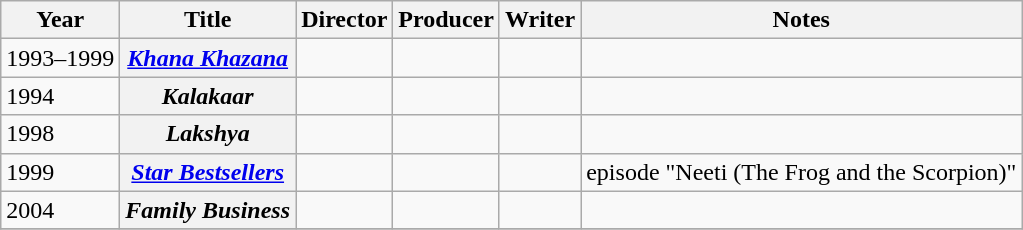<table class="wikitable plainrowheaders">
<tr>
<th scope="col">Year</th>
<th scope="col">Title</th>
<th scope="col">Director</th>
<th scope="col">Producer</th>
<th scope="col">Writer</th>
<th class="unsortable" scope="col">Notes</th>
</tr>
<tr>
<td>1993–1999</td>
<th scope=row><em><a href='#'>Khana Khazana</a></em></th>
<td></td>
<td></td>
<td></td>
<td></td>
</tr>
<tr>
<td>1994</td>
<th scope=row><em>Kalakaar</em></th>
<td></td>
<td></td>
<td></td>
<td></td>
</tr>
<tr>
<td>1998</td>
<th scope=row><em>Lakshya</em></th>
<td></td>
<td></td>
<td></td>
<td></td>
</tr>
<tr>
<td>1999</td>
<th scope=row><em><a href='#'>Star Bestsellers</a></em></th>
<td></td>
<td></td>
<td></td>
<td>episode "Neeti (The Frog and the Scorpion)"</td>
</tr>
<tr>
<td>2004</td>
<th scope=row><em>Family Business</em></th>
<td></td>
<td></td>
<td></td>
<td></td>
</tr>
<tr>
</tr>
</table>
